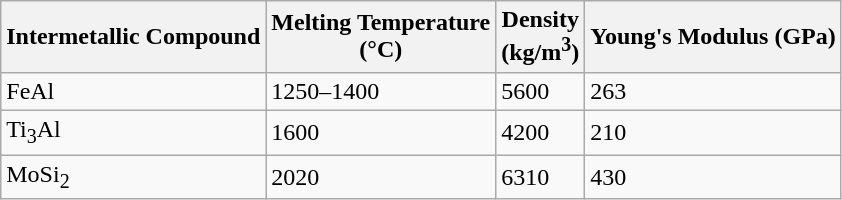<table class="wikitable">
<tr>
<th>Intermetallic Compound</th>
<th>Melting Temperature<br>(°C)</th>
<th>Density<br>(kg/m<sup>3</sup>)</th>
<th>Young's Modulus (GPa)</th>
</tr>
<tr>
<td>FeAl</td>
<td>1250–1400</td>
<td>5600</td>
<td>263</td>
</tr>
<tr>
<td>Ti<sub>3</sub>Al</td>
<td>1600</td>
<td>4200</td>
<td>210</td>
</tr>
<tr>
<td>MoSi<sub>2</sub></td>
<td>2020</td>
<td>6310</td>
<td>430</td>
</tr>
</table>
